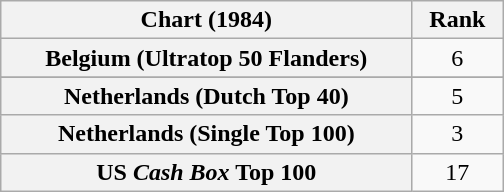<table class="wikitable sortable plainrowheaders">
<tr>
<th style="width: 200pt;">Chart (1984)</th>
<th style="width: 40pt;">Rank</th>
</tr>
<tr>
<th scope="row">Belgium (Ultratop 50 Flanders)</th>
<td align="center">6</td>
</tr>
<tr>
</tr>
<tr>
<th scope="row">Netherlands (Dutch Top 40)</th>
<td align="center">5</td>
</tr>
<tr>
<th scope="row">Netherlands (Single Top 100)</th>
<td align="center">3</td>
</tr>
<tr>
<th scope="row">US <em>Cash Box</em> Top 100</th>
<td align="center">17</td>
</tr>
</table>
